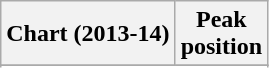<table class="wikitable plainrowheaders" style="text-align:center">
<tr>
<th scope="col">Chart (2013-14)</th>
<th scope="col">Peak<br> position</th>
</tr>
<tr>
</tr>
<tr>
</tr>
</table>
